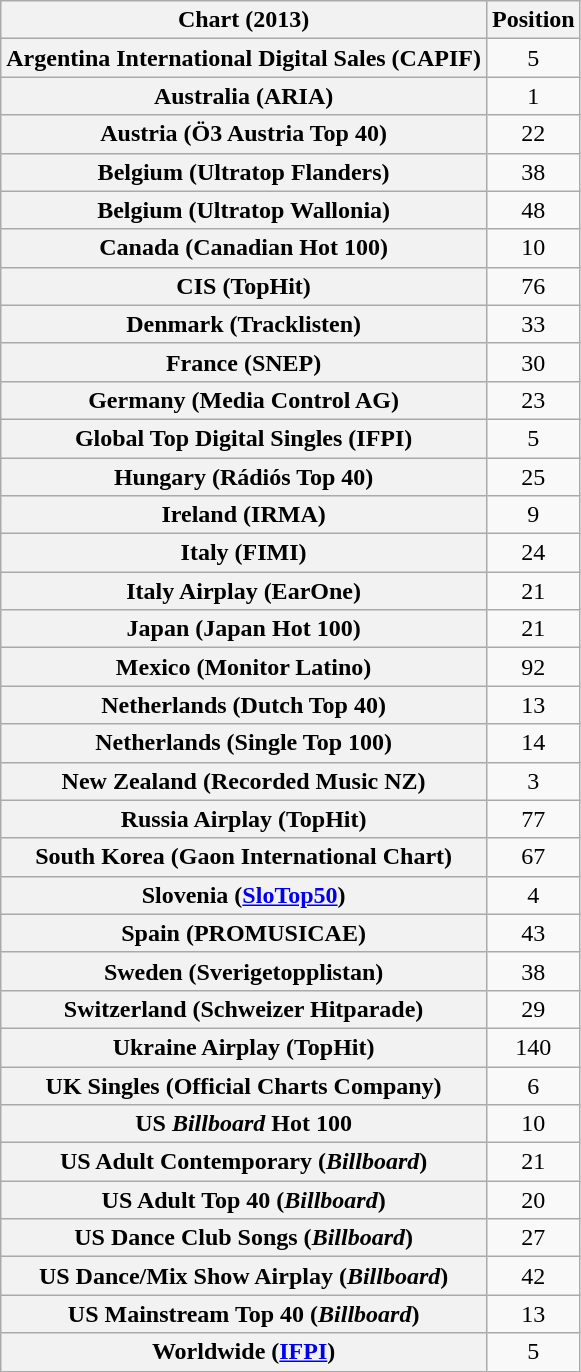<table class="wikitable plainrowheaders sortable" style="text-align:center">
<tr>
<th scope="col">Chart (2013)</th>
<th scope="col">Position</th>
</tr>
<tr>
<th scope="row">Argentina International Digital Sales (CAPIF)</th>
<td>5</td>
</tr>
<tr>
<th scope="row">Australia (ARIA)</th>
<td style="text-align:center;">1</td>
</tr>
<tr>
<th scope="row">Austria (Ö3 Austria Top 40)</th>
<td style="text-align:center;">22</td>
</tr>
<tr>
<th scope="row">Belgium (Ultratop Flanders)</th>
<td style="text-align:center;">38</td>
</tr>
<tr>
<th scope="row">Belgium (Ultratop Wallonia)</th>
<td style="text-align:center;">48</td>
</tr>
<tr>
<th scope="row">Canada (Canadian Hot 100)</th>
<td style="text-align:center;">10</td>
</tr>
<tr>
<th scope="row">CIS (TopHit)</th>
<td>76</td>
</tr>
<tr>
<th scope="row">Denmark (Tracklisten)</th>
<td style="text-align:center;">33</td>
</tr>
<tr>
<th scope="row">France (SNEP)</th>
<td style="text-align:center;">30</td>
</tr>
<tr>
<th scope="row">Germany (Media Control AG)</th>
<td style="text-align:center;">23</td>
</tr>
<tr>
<th scope="row">Global Top Digital Singles (IFPI)</th>
<td style="text-align:center;">5</td>
</tr>
<tr>
<th scope="row">Hungary (Rádiós Top 40)</th>
<td align="center">25</td>
</tr>
<tr>
<th scope="row">Ireland (IRMA)</th>
<td style="text-align:center;">9</td>
</tr>
<tr>
<th scope="row">Italy (FIMI)</th>
<td style="text-align:center;">24</td>
</tr>
<tr>
<th scope="row">Italy Airplay (EarOne)</th>
<td>21</td>
</tr>
<tr>
<th scope="row">Japan (Japan Hot 100)</th>
<td style="text-align:center;">21</td>
</tr>
<tr>
<th scope="row">Mexico (Monitor Latino)</th>
<td align="center">92</td>
</tr>
<tr>
<th scope="row">Netherlands (Dutch Top 40)</th>
<td style="text-align:center;">13</td>
</tr>
<tr>
<th scope="row">Netherlands (Single Top 100)</th>
<td style="text-align:center;">14</td>
</tr>
<tr>
<th scope="row">New Zealand (Recorded Music NZ)</th>
<td align="center">3</td>
</tr>
<tr>
<th scope="row">Russia Airplay (TopHit)</th>
<td style="text-align:center;">77</td>
</tr>
<tr>
<th scope="row">South Korea (Gaon International Chart)</th>
<td style="text-align:center;">67</td>
</tr>
<tr>
<th scope="row">Slovenia (<a href='#'>SloTop50</a>)</th>
<td align=center>4</td>
</tr>
<tr>
<th scope="row">Spain (PROMUSICAE)</th>
<td align="center">43</td>
</tr>
<tr>
<th scope="row">Sweden (Sverigetopplistan)</th>
<td style="text-align:center;">38</td>
</tr>
<tr>
<th scope="row">Switzerland (Schweizer Hitparade)</th>
<td align="center">29</td>
</tr>
<tr>
<th scope="row">Ukraine Airplay (TopHit)</th>
<td style="text-align:center;">140</td>
</tr>
<tr>
<th scope="row">UK Singles (Official Charts Company)</th>
<td align="center">6</td>
</tr>
<tr>
<th scope="row">US <em>Billboard</em> Hot 100</th>
<td style="text-align:center;">10</td>
</tr>
<tr>
<th scope="row">US Adult Contemporary (<em>Billboard</em>)</th>
<td style="text-align:center;">21</td>
</tr>
<tr>
<th scope="row">US Adult Top 40 (<em>Billboard</em>)</th>
<td style="text-align:center;">20</td>
</tr>
<tr>
<th scope="row">US Dance Club Songs (<em>Billboard</em>)</th>
<td style="text-align:center;">27</td>
</tr>
<tr>
<th scope="row">US Dance/Mix Show Airplay (<em>Billboard</em>)</th>
<td style="text-align:center;">42</td>
</tr>
<tr>
<th scope="row">US Mainstream Top 40 (<em>Billboard</em>)</th>
<td style="text-align:center;">13</td>
</tr>
<tr>
<th scope="row">Worldwide (<a href='#'>IFPI</a>)</th>
<td style="text-align:center;">5</td>
</tr>
</table>
